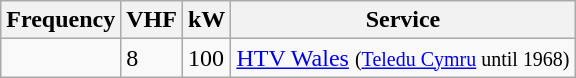<table class="wikitable sortable">
<tr>
<th>Frequency</th>
<th>VHF</th>
<th>kW</th>
<th>Service</th>
</tr>
<tr>
<td></td>
<td>8</td>
<td>100</td>
<td><a href='#'>HTV Wales</a> <small>(<a href='#'>Teledu Cymru</a> until 1968)</small></td>
</tr>
</table>
